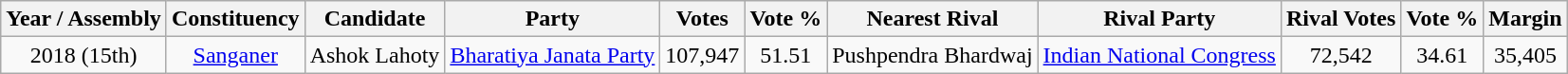<table class="wikitable" style="text-align:center">
<tr>
<th>Year / Assembly</th>
<th>Constituency</th>
<th>Candidate</th>
<th>Party</th>
<th>Votes</th>
<th>Vote %</th>
<th>Nearest Rival</th>
<th>Rival Party</th>
<th>Rival Votes</th>
<th>Vote %</th>
<th>Margin</th>
</tr>
<tr>
<td>2018 (15th)</td>
<td><a href='#'>Sanganer</a></td>
<td>Ashok Lahoty</td>
<td> <a href='#'>Bharatiya Janata Party</a></td>
<td>107,947</td>
<td>51.51</td>
<td>Pushpendra Bhardwaj</td>
<td> <a href='#'>Indian National Congress</a></td>
<td>72,542</td>
<td>34.61</td>
<td>35,405</td>
</tr>
</table>
